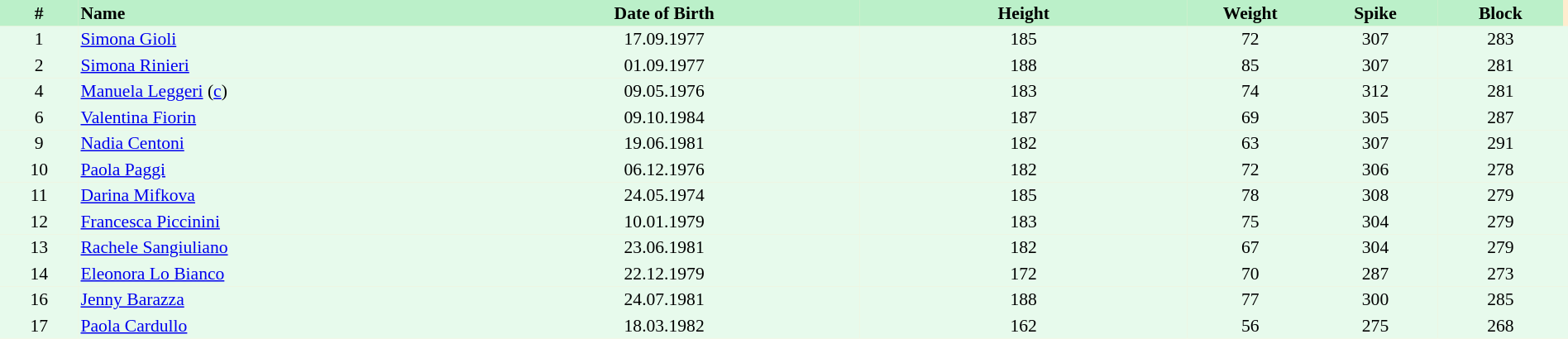<table border=0 cellpadding=2 cellspacing=0  |- bgcolor=#FFECCE style="text-align:center; font-size:90%;" width=100%>
<tr bgcolor=#BBF0C9>
<th width=5%>#</th>
<th width=25% align=left>Name</th>
<th width=25%>Date of Birth</th>
<th width=21%>Height</th>
<th width=8%>Weight</th>
<th width=8%>Spike</th>
<th width=8%>Block</th>
</tr>
<tr bgcolor=#E7FAEC>
<td>1</td>
<td align=left><a href='#'>Simona Gioli</a></td>
<td>17.09.1977</td>
<td>185</td>
<td>72</td>
<td>307</td>
<td>283</td>
<td></td>
</tr>
<tr bgcolor=#E7FAEC>
<td>2</td>
<td align=left><a href='#'>Simona Rinieri</a></td>
<td>01.09.1977</td>
<td>188</td>
<td>85</td>
<td>307</td>
<td>281</td>
<td></td>
</tr>
<tr bgcolor=#E7FAEC>
<td>4</td>
<td align=left><a href='#'>Manuela Leggeri</a> (<a href='#'>c</a>)</td>
<td>09.05.1976</td>
<td>183</td>
<td>74</td>
<td>312</td>
<td>281</td>
<td></td>
</tr>
<tr bgcolor=#E7FAEC>
<td>6</td>
<td align=left><a href='#'>Valentina Fiorin</a></td>
<td>09.10.1984</td>
<td>187</td>
<td>69</td>
<td>305</td>
<td>287</td>
<td></td>
</tr>
<tr bgcolor=#E7FAEC>
<td>9</td>
<td align=left><a href='#'>Nadia Centoni</a></td>
<td>19.06.1981</td>
<td>182</td>
<td>63</td>
<td>307</td>
<td>291</td>
<td></td>
</tr>
<tr bgcolor=#E7FAEC>
<td>10</td>
<td align=left><a href='#'>Paola Paggi</a></td>
<td>06.12.1976</td>
<td>182</td>
<td>72</td>
<td>306</td>
<td>278</td>
<td></td>
</tr>
<tr bgcolor=#E7FAEC>
<td>11</td>
<td align=left><a href='#'>Darina Mifkova</a></td>
<td>24.05.1974</td>
<td>185</td>
<td>78</td>
<td>308</td>
<td>279</td>
<td></td>
</tr>
<tr bgcolor=#E7FAEC>
<td>12</td>
<td align=left><a href='#'>Francesca Piccinini</a></td>
<td>10.01.1979</td>
<td>183</td>
<td>75</td>
<td>304</td>
<td>279</td>
<td></td>
</tr>
<tr bgcolor=#E7FAEC>
<td>13</td>
<td align=left><a href='#'>Rachele Sangiuliano</a></td>
<td>23.06.1981</td>
<td>182</td>
<td>67</td>
<td>304</td>
<td>279</td>
<td></td>
</tr>
<tr bgcolor=#E7FAEC>
<td>14</td>
<td align=left><a href='#'>Eleonora Lo Bianco</a></td>
<td>22.12.1979</td>
<td>172</td>
<td>70</td>
<td>287</td>
<td>273</td>
<td></td>
</tr>
<tr bgcolor=#E7FAEC>
<td>16</td>
<td align=left><a href='#'>Jenny Barazza</a></td>
<td>24.07.1981</td>
<td>188</td>
<td>77</td>
<td>300</td>
<td>285</td>
<td></td>
</tr>
<tr bgcolor=#E7FAEC>
<td>17</td>
<td align=left><a href='#'>Paola Cardullo</a></td>
<td>18.03.1982</td>
<td>162</td>
<td>56</td>
<td>275</td>
<td>268</td>
<td></td>
</tr>
</table>
